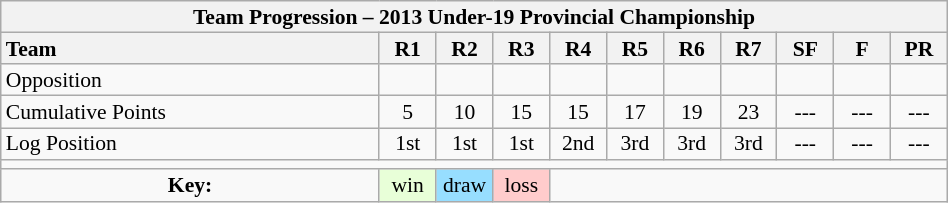<table class="wikitable collapsible" style="text-align:center; line-height:100%; width:50%; font-size:90%">
<tr>
<th colspan=100%>Team Progression – 2013 Under-19 Provincial Championship</th>
</tr>
<tr>
<th style="text-align:left; width:40%;">Team</th>
<th style="width:6%;">R1</th>
<th style="width:6%;">R2</th>
<th style="width:6%;">R3</th>
<th style="width:6%;">R4</th>
<th style="width:6%;">R5</th>
<th style="width:6%;">R6</th>
<th style="width:6%;">R7</th>
<th style="width:6%;">SF</th>
<th style="width:6%;">F</th>
<th style="width:6%;">PR</th>
</tr>
<tr>
<td align=left>Opposition</td>
<td></td>
<td></td>
<td></td>
<td></td>
<td></td>
<td></td>
<td></td>
<td></td>
<td></td>
<td></td>
</tr>
<tr>
<td align=left>Cumulative Points</td>
<td>5</td>
<td>10</td>
<td>15</td>
<td>15</td>
<td>17</td>
<td>19</td>
<td>23</td>
<td>---</td>
<td>---</td>
<td>---</td>
</tr>
<tr>
<td align=left>Log Position</td>
<td>1st</td>
<td>1st</td>
<td>1st</td>
<td>2nd</td>
<td>3rd</td>
<td>3rd</td>
<td>3rd</td>
<td>---</td>
<td>---</td>
<td>---</td>
</tr>
<tr>
<td colspan="100%" style="text-align:center;"></td>
</tr>
<tr>
<td><strong>Key:</strong></td>
<td style="background:#E8FFD8;">win</td>
<td style="background:#97DEFF;">draw</td>
<td style="background:#FFCCCC;">loss</td>
<td colspan="100%"></td>
</tr>
</table>
